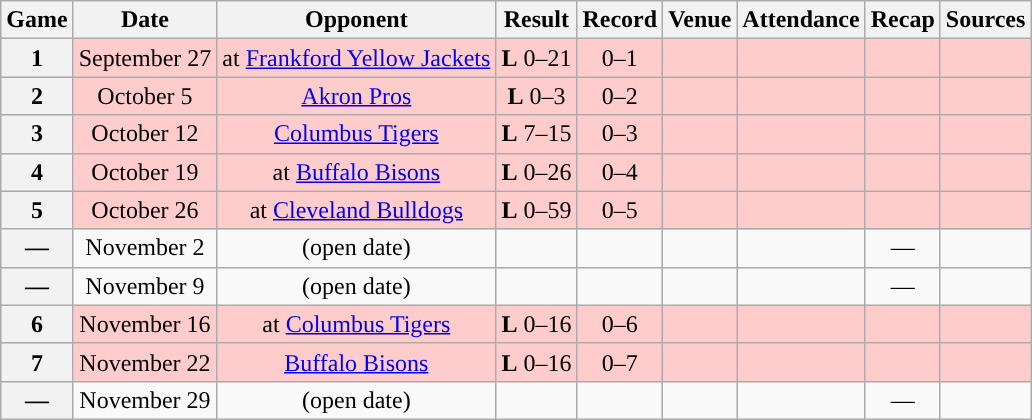<table class="wikitable" style="text-align:center">
<tr>
<th>Game</th>
<th>Date</th>
<th>Opponent</th>
<th>Result</th>
<th>Record</th>
<th>Venue</th>
<th>Attendance</th>
<th>Recap</th>
<th>Sources</th>
</tr>
<tr style="background:#fcc">
<th>1</th>
<td>September 27</td>
<td>at <a href='#'>Frankford Yellow Jackets</a></td>
<td><strong>L</strong> 0–21</td>
<td>0–1</td>
<td></td>
<td></td>
<td></td>
<td></td>
</tr>
<tr style="background:#fcc">
<th>2</th>
<td>October 5</td>
<td><a href='#'>Akron Pros</a></td>
<td><strong>L</strong> 0–3</td>
<td>0–2</td>
<td></td>
<td></td>
<td></td>
<td></td>
</tr>
<tr style="background:#fcc">
<th>3</th>
<td>October 12</td>
<td><a href='#'>Columbus Tigers</a></td>
<td><strong>L</strong> 7–15</td>
<td>0–3</td>
<td></td>
<td></td>
<td></td>
<td></td>
</tr>
<tr style="background:#fcc">
<th>4</th>
<td>October 19</td>
<td>at <a href='#'>Buffalo Bisons</a></td>
<td><strong>L</strong> 0–26</td>
<td>0–4</td>
<td></td>
<td></td>
<td></td>
<td></td>
</tr>
<tr style="background:#fcc">
<th>5</th>
<td>October 26</td>
<td>at <a href='#'>Cleveland Bulldogs</a></td>
<td><strong>L</strong> 0–59</td>
<td>0–5</td>
<td></td>
<td></td>
<td></td>
<td></td>
</tr>
<tr>
<th>—</th>
<td>November 2</td>
<td>(open date)</td>
<td></td>
<td></td>
<td></td>
<td></td>
<td>—</td>
<td></td>
</tr>
<tr>
<th>—</th>
<td>November 9</td>
<td>(open date)</td>
<td></td>
<td></td>
<td></td>
<td></td>
<td>—</td>
<td></td>
</tr>
<tr style="background:#fcc">
<th>6</th>
<td>November 16</td>
<td>at <a href='#'>Columbus Tigers</a></td>
<td><strong>L</strong> 0–16</td>
<td>0–6</td>
<td></td>
<td></td>
<td></td>
<td></td>
</tr>
<tr style="background:#fcc">
<th>7</th>
<td>November 22</td>
<td><a href='#'>Buffalo Bisons</a></td>
<td><strong>L</strong> 0–16</td>
<td>0–7</td>
<td></td>
<td></td>
<td></td>
<td></td>
</tr>
<tr>
<th>—</th>
<td>November 29</td>
<td>(open date)</td>
<td></td>
<td></td>
<td></td>
<td></td>
<td>—</td>
<td></td>
</tr>
</table>
